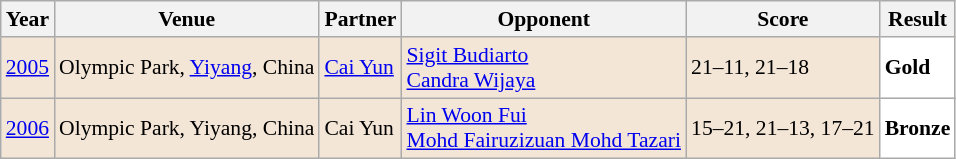<table class="sortable wikitable" style="font-size: 90%;">
<tr>
<th>Year</th>
<th>Venue</th>
<th>Partner</th>
<th>Opponent</th>
<th>Score</th>
<th>Result</th>
</tr>
<tr style="background:#F3E6D7">
<td align="center"><a href='#'>2005</a></td>
<td align="left">Olympic Park, <a href='#'>Yiyang</a>, China</td>
<td align="left"> <a href='#'>Cai Yun</a></td>
<td align="left"> <a href='#'>Sigit Budiarto</a><br> <a href='#'>Candra Wijaya</a></td>
<td align="left">21–11, 21–18</td>
<td style="text-align:left; background:white"> <strong>Gold</strong></td>
</tr>
<tr style="background:#F3E6D7">
<td align="center"><a href='#'>2006</a></td>
<td align="left">Olympic Park, Yiyang, China</td>
<td align="left"> Cai Yun</td>
<td align="left"> <a href='#'>Lin Woon Fui</a><br> <a href='#'>Mohd Fairuzizuan Mohd Tazari</a></td>
<td align="left">15–21, 21–13, 17–21</td>
<td style="text-align:left; background:white"> <strong>Bronze</strong></td>
</tr>
</table>
